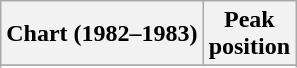<table class="wikitable sortable plainrowheaders">
<tr>
<th scope="col">Chart (1982–1983)</th>
<th scope="col">Peak<br>position</th>
</tr>
<tr>
</tr>
<tr>
</tr>
<tr>
</tr>
<tr>
</tr>
<tr>
</tr>
</table>
